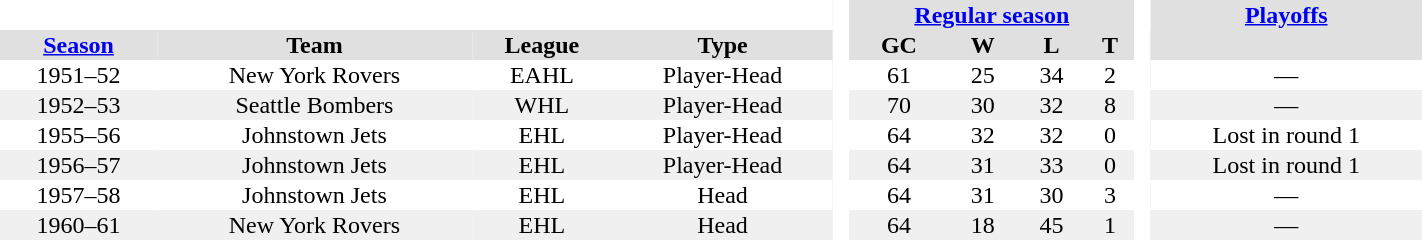<table BORDER="0" CELLPADDING="1" CELLSPACING="0" width="75%" style="text-align:center">
<tr bgcolor="#e0e0e0">
<th colspan="4" bgcolor="#ffffff"> </th>
<th rowspan="99" bgcolor="#ffffff"> </th>
<th colspan="4"><a href='#'>Regular season</a></th>
<th rowspan="99" bgcolor="#ffffff"> </th>
<th colspan="1"><a href='#'>Playoffs</a></th>
</tr>
<tr bgcolor="#e0e0e0">
<th><a href='#'>Season</a></th>
<th>Team</th>
<th>League</th>
<th>Type</th>
<th>GC</th>
<th>W</th>
<th>L</th>
<th>T</th>
<th></th>
</tr>
<tr>
<td>1951–52</td>
<td>New York Rovers</td>
<td>EAHL</td>
<td>Player-Head</td>
<td>61</td>
<td>25</td>
<td>34</td>
<td>2</td>
<td>—</td>
</tr>
<tr bgcolor="#f0f0f0">
<td>1952–53</td>
<td>Seattle Bombers</td>
<td>WHL</td>
<td>Player-Head</td>
<td>70</td>
<td>30</td>
<td>32</td>
<td>8</td>
<td>—</td>
</tr>
<tr>
<td>1955–56</td>
<td>Johnstown Jets</td>
<td>EHL</td>
<td>Player-Head</td>
<td>64</td>
<td>32</td>
<td>32</td>
<td>0</td>
<td>Lost in round 1</td>
</tr>
<tr bgcolor="#f0f0f0">
<td>1956–57</td>
<td>Johnstown Jets</td>
<td>EHL</td>
<td>Player-Head</td>
<td>64</td>
<td>31</td>
<td>33</td>
<td>0</td>
<td>Lost in round 1</td>
</tr>
<tr>
<td>1957–58</td>
<td>Johnstown Jets</td>
<td>EHL</td>
<td>Head</td>
<td>64</td>
<td>31</td>
<td>30</td>
<td>3</td>
<td>—</td>
</tr>
<tr bgcolor="#f0f0f0">
<td>1960–61</td>
<td>New York Rovers</td>
<td>EHL</td>
<td>Head</td>
<td>64</td>
<td>18</td>
<td>45</td>
<td>1</td>
<td>—</td>
</tr>
</table>
